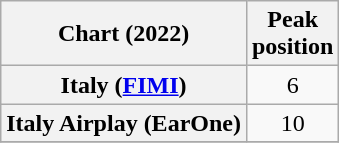<table class="wikitable sortable plainrowheaders" style="text-align:center">
<tr>
<th scope="col">Chart (2022)</th>
<th scope="col">Peak<br>position</th>
</tr>
<tr>
<th scope="row">Italy (<a href='#'>FIMI</a>)</th>
<td>6</td>
</tr>
<tr>
<th scope="row">Italy Airplay (EarOne)</th>
<td>10</td>
</tr>
<tr>
</tr>
</table>
